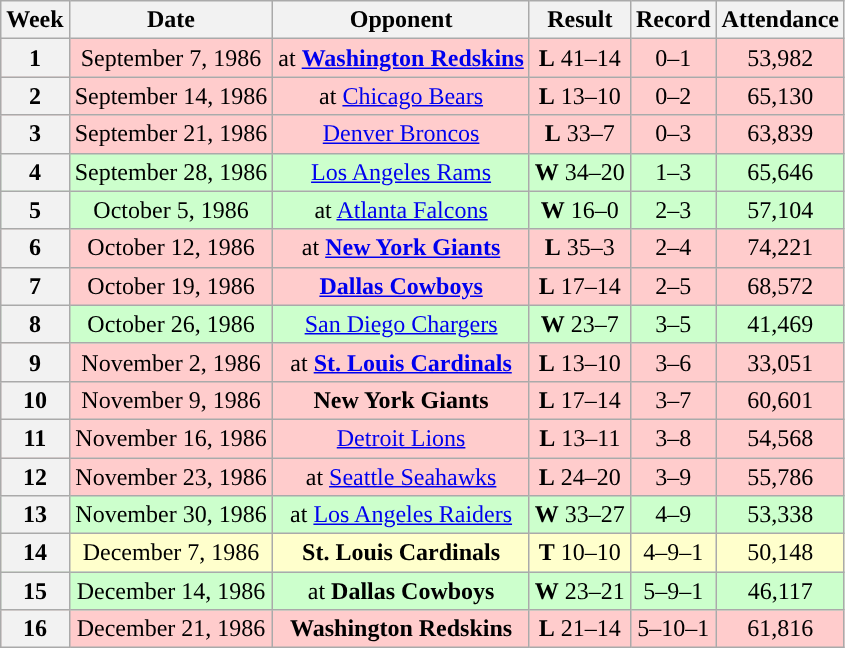<table class="wikitable" style="text-align:center">
<tr>
<th>Week</th>
<th>Date</th>
<th>Opponent</th>
<th>Result</th>
<th>Record</th>
<th>Attendance</th>
</tr>
<tr style="background:#fcc">
<th>1</th>
<td>September 7, 1986</td>
<td>at <strong><a href='#'>Washington Redskins</a></strong></td>
<td><strong>L</strong> 41–14</td>
<td>0–1</td>
<td>53,982</td>
</tr>
<tr style="background:#fcc">
<th>2</th>
<td>September 14, 1986</td>
<td>at <a href='#'>Chicago Bears</a></td>
<td><strong>L</strong> 13–10 </td>
<td>0–2</td>
<td>65,130</td>
</tr>
<tr style="background:#fcc">
<th>3</th>
<td>September 21, 1986</td>
<td><a href='#'>Denver Broncos</a></td>
<td><strong>L</strong> 33–7</td>
<td>0–3</td>
<td>63,839</td>
</tr>
<tr style="background:#cfc">
<th>4</th>
<td>September 28, 1986</td>
<td><a href='#'>Los Angeles Rams</a></td>
<td><strong>W</strong> 34–20</td>
<td>1–3</td>
<td>65,646</td>
</tr>
<tr style="background:#cfc">
<th>5</th>
<td>October 5, 1986</td>
<td>at <a href='#'>Atlanta Falcons</a></td>
<td><strong>W</strong> 16–0</td>
<td>2–3</td>
<td>57,104</td>
</tr>
<tr style="background:#fcc">
<th>6</th>
<td>October 12, 1986</td>
<td>at <strong><a href='#'>New York Giants</a></strong></td>
<td><strong>L</strong> 35–3</td>
<td>2–4</td>
<td>74,221</td>
</tr>
<tr style="background:#fcc">
<th>7</th>
<td>October 19, 1986</td>
<td><strong><a href='#'>Dallas Cowboys</a></strong></td>
<td><strong>L</strong> 17–14</td>
<td>2–5</td>
<td>68,572</td>
</tr>
<tr style="background:#cfc">
<th>8</th>
<td>October 26, 1986</td>
<td><a href='#'>San Diego Chargers</a></td>
<td><strong>W</strong> 23–7</td>
<td>3–5</td>
<td>41,469</td>
</tr>
<tr style="background:#fcc">
<th>9</th>
<td>November 2, 1986</td>
<td>at <strong><a href='#'>St. Louis Cardinals</a></strong></td>
<td><strong>L</strong> 13–10</td>
<td>3–6</td>
<td>33,051</td>
</tr>
<tr style="background:#fcc">
<th>10</th>
<td>November 9, 1986</td>
<td><strong>New York Giants</strong></td>
<td><strong>L</strong> 17–14</td>
<td>3–7</td>
<td>60,601</td>
</tr>
<tr style="background:#fcc">
<th>11</th>
<td>November 16, 1986</td>
<td><a href='#'>Detroit Lions</a></td>
<td><strong>L</strong> 13–11</td>
<td>3–8</td>
<td>54,568</td>
</tr>
<tr style="background:#fcc">
<th>12</th>
<td>November 23, 1986</td>
<td>at <a href='#'>Seattle Seahawks</a></td>
<td><strong>L</strong> 24–20</td>
<td>3–9</td>
<td>55,786</td>
</tr>
<tr style="background:#cfc">
<th>13</th>
<td>November 30, 1986</td>
<td>at <a href='#'>Los Angeles Raiders</a></td>
<td><strong>W</strong> 33–27 </td>
<td>4–9</td>
<td>53,338</td>
</tr>
<tr style="background:#ffc">
<th>14</th>
<td>December 7, 1986</td>
<td><strong>St. Louis Cardinals</strong></td>
<td><strong>T</strong> 10–10 </td>
<td>4–9–1</td>
<td>50,148</td>
</tr>
<tr style="background:#cfc">
<th>15</th>
<td>December 14, 1986</td>
<td>at <strong>Dallas Cowboys</strong></td>
<td><strong>W</strong> 23–21</td>
<td>5–9–1</td>
<td>46,117</td>
</tr>
<tr style="background:#fcc">
<th>16</th>
<td>December 21, 1986</td>
<td><strong>Washington Redskins</strong></td>
<td><strong>L</strong> 21–14</td>
<td>5–10–1</td>
<td>61,816</td>
</tr>
</table>
